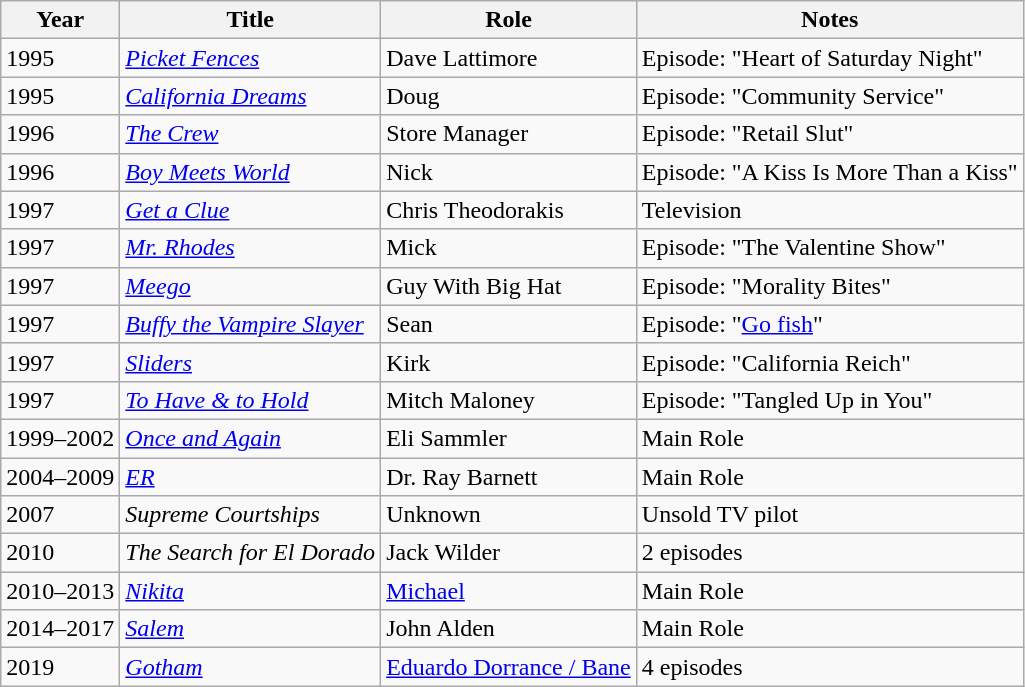<table class="wikitable sortable">
<tr>
<th>Year</th>
<th>Title</th>
<th>Role</th>
<th class="unsortable">Notes</th>
</tr>
<tr>
<td>1995</td>
<td><em><a href='#'>Picket Fences</a></em></td>
<td>Dave Lattimore</td>
<td>Episode: "Heart of Saturday Night"</td>
</tr>
<tr>
<td>1995</td>
<td><em><a href='#'>California Dreams</a></em></td>
<td>Doug</td>
<td>Episode: "Community Service"</td>
</tr>
<tr>
<td>1996</td>
<td><em><a href='#'>The Crew</a></em></td>
<td>Store Manager</td>
<td>Episode: "Retail Slut"</td>
</tr>
<tr>
<td>1996</td>
<td><em><a href='#'>Boy Meets World</a></em></td>
<td>Nick</td>
<td>Episode: "A Kiss Is More Than a Kiss"</td>
</tr>
<tr>
<td>1997</td>
<td><em><a href='#'>Get a Clue</a></em></td>
<td>Chris Theodorakis</td>
<td>Television</td>
</tr>
<tr>
<td>1997</td>
<td><em><a href='#'>Mr. Rhodes</a></em></td>
<td>Mick</td>
<td>Episode: "The Valentine Show"</td>
</tr>
<tr>
<td>1997</td>
<td><em><a href='#'>Meego</a></em></td>
<td>Guy With Big Hat</td>
<td>Episode: "Morality Bites"</td>
</tr>
<tr>
<td>1997</td>
<td><em><a href='#'>Buffy the Vampire Slayer</a></em></td>
<td>Sean</td>
<td>Episode: "<a href='#'>Go fish</a>"</td>
</tr>
<tr>
<td>1997</td>
<td><em><a href='#'>Sliders</a></em></td>
<td>Kirk</td>
<td>Episode: "California Reich"</td>
</tr>
<tr>
<td>1997</td>
<td><em><a href='#'>To Have & to Hold</a></em></td>
<td>Mitch Maloney</td>
<td>Episode: "Tangled Up in You"</td>
</tr>
<tr>
<td>1999–2002</td>
<td><em><a href='#'>Once and Again</a></em></td>
<td>Eli Sammler</td>
<td>Main Role</td>
</tr>
<tr>
<td>2004–2009</td>
<td><em><a href='#'>ER</a></em></td>
<td>Dr. Ray Barnett</td>
<td>Main Role</td>
</tr>
<tr>
<td>2007</td>
<td><em>Supreme Courtships</em></td>
<td>Unknown</td>
<td>Unsold TV pilot</td>
</tr>
<tr>
<td>2010</td>
<td><em>The Search for El Dorado</em></td>
<td>Jack Wilder</td>
<td>2 episodes</td>
</tr>
<tr>
<td>2010–2013</td>
<td><em><a href='#'>Nikita</a></em></td>
<td><a href='#'>Michael</a></td>
<td>Main Role</td>
</tr>
<tr>
<td>2014–2017</td>
<td><em><a href='#'>Salem</a></em></td>
<td>John Alden</td>
<td>Main Role</td>
</tr>
<tr>
<td>2019</td>
<td><a href='#'><em>Gotham</em></a></td>
<td><a href='#'>Eduardo Dorrance / Bane</a></td>
<td>4 episodes</td>
</tr>
</table>
